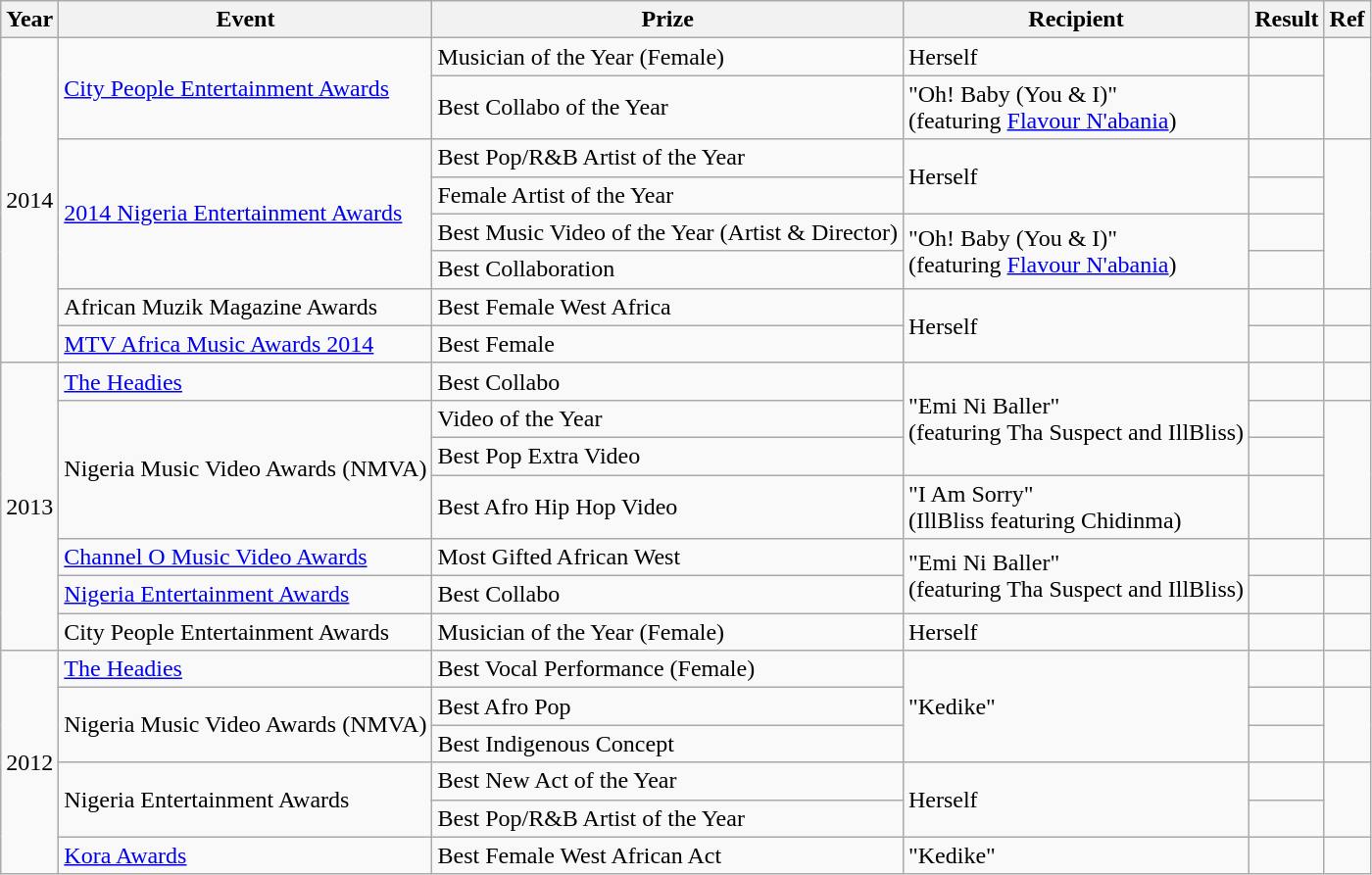<table class ="wikitable">
<tr>
<th>Year</th>
<th>Event</th>
<th>Prize</th>
<th>Recipient</th>
<th>Result</th>
<th>Ref</th>
</tr>
<tr>
<td rowspan="8">2014</td>
<td rowspan="2"><a href='#'>City People Entertainment Awards</a></td>
<td>Musician of the Year (Female)</td>
<td>Herself</td>
<td></td>
<td rowspan="2"></td>
</tr>
<tr>
<td>Best Collabo of the Year</td>
<td>"Oh! Baby (You & I)"  <br><span>(featuring <a href='#'>Flavour N'abania</a>)</span></td>
<td></td>
</tr>
<tr>
<td rowspan="4"><a href='#'>2014 Nigeria Entertainment Awards</a></td>
<td>Best Pop/R&B Artist of the Year</td>
<td rowspan="2">Herself</td>
<td></td>
<td rowspan="4"></td>
</tr>
<tr>
<td>Female Artist of the Year</td>
<td></td>
</tr>
<tr>
<td>Best Music Video of the Year (Artist & Director)</td>
<td rowspan="2">"Oh! Baby (You & I)"  <br><span>(featuring <a href='#'>Flavour N'abania</a>)</span></td>
<td></td>
</tr>
<tr>
<td>Best Collaboration</td>
<td></td>
</tr>
<tr>
<td>African Muzik Magazine Awards</td>
<td>Best Female West Africa</td>
<td rowspan="2">Herself</td>
<td></td>
<td></td>
</tr>
<tr>
<td><a href='#'>MTV Africa Music Awards 2014</a></td>
<td>Best Female</td>
<td></td>
<td></td>
</tr>
<tr>
<td rowspan="7">2013</td>
<td><a href='#'>The Headies</a></td>
<td>Best Collabo</td>
<td rowspan="3">"Emi Ni Baller" <br><span>(featuring Tha Suspect and IllBliss)</span></td>
<td></td>
<td></td>
</tr>
<tr>
<td rowspan="3">Nigeria Music Video Awards (NMVA)</td>
<td>Video of the Year</td>
<td></td>
<td rowspan="3"></td>
</tr>
<tr>
<td>Best Pop Extra Video</td>
<td></td>
</tr>
<tr>
<td>Best Afro Hip Hop Video</td>
<td>"I Am Sorry" <br><span>(IllBliss featuring Chidinma)</span></td>
<td></td>
</tr>
<tr>
<td><a href='#'>Channel O Music Video Awards</a></td>
<td>Most Gifted African West</td>
<td rowspan="2">"Emi Ni Baller" <br><span>(featuring Tha Suspect and IllBliss)</span></td>
<td></td>
<td></td>
</tr>
<tr>
<td><a href='#'>Nigeria Entertainment Awards</a></td>
<td>Best Collabo</td>
<td></td>
<td></td>
</tr>
<tr>
<td>City People Entertainment Awards</td>
<td>Musician of the Year (Female)</td>
<td>Herself</td>
<td></td>
<td></td>
</tr>
<tr>
<td rowspan="6">2012</td>
<td><a href='#'>The Headies</a></td>
<td>Best Vocal Performance (Female)</td>
<td rowspan="3">"Kedike"</td>
<td></td>
<td></td>
</tr>
<tr>
<td rowspan="2">Nigeria Music Video Awards (NMVA)</td>
<td>Best Afro Pop</td>
<td></td>
<td rowspan="2"></td>
</tr>
<tr>
<td>Best Indigenous Concept</td>
<td></td>
</tr>
<tr>
<td rowspan="2">Nigeria Entertainment Awards</td>
<td>Best New Act of the Year</td>
<td rowspan="2">Herself</td>
<td></td>
<td rowspan="2"></td>
</tr>
<tr>
<td>Best Pop/R&B Artist of the Year</td>
<td></td>
</tr>
<tr>
<td><a href='#'>Kora Awards</a></td>
<td>Best Female West African Act</td>
<td>"Kedike"</td>
<td></td>
<td></td>
</tr>
</table>
